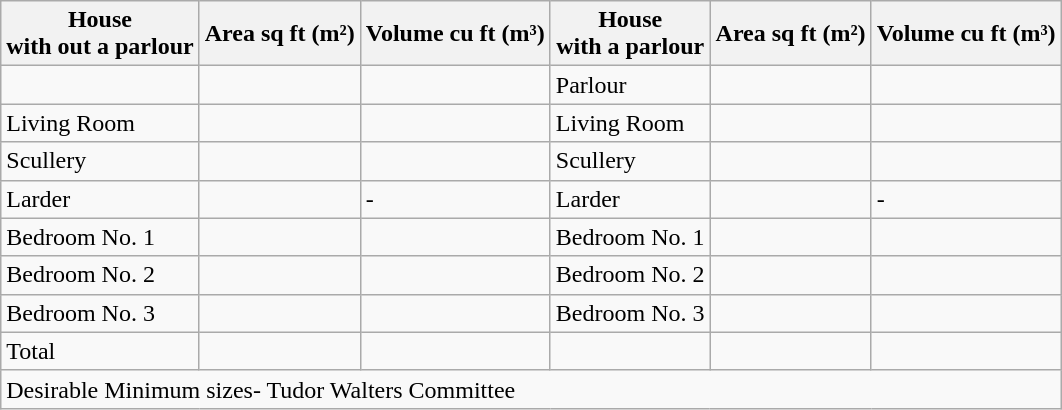<table class="wikitable"  >
<tr>
<th>House<br>with out a parlour</th>
<th>Area sq ft (m²)</th>
<th>Volume cu ft (m³)</th>
<th>House<br>with a parlour</th>
<th>Area sq ft (m²)</th>
<th>Volume cu ft (m³)</th>
</tr>
<tr>
<td></td>
<td></td>
<td></td>
<td>Parlour</td>
<td></td>
<td></td>
</tr>
<tr>
<td>Living Room</td>
<td></td>
<td></td>
<td>Living Room</td>
<td></td>
<td></td>
</tr>
<tr>
<td>Scullery</td>
<td></td>
<td></td>
<td>Scullery</td>
<td></td>
<td></td>
</tr>
<tr>
<td>Larder</td>
<td></td>
<td>-</td>
<td>Larder</td>
<td></td>
<td>-</td>
</tr>
<tr>
<td>Bedroom No. 1</td>
<td></td>
<td></td>
<td>Bedroom No. 1</td>
<td></td>
<td></td>
</tr>
<tr>
<td>Bedroom No. 2</td>
<td></td>
<td></td>
<td>Bedroom No. 2</td>
<td></td>
<td></td>
</tr>
<tr>
<td>Bedroom No. 3</td>
<td></td>
<td></td>
<td>Bedroom No. 3</td>
<td></td>
<td></td>
</tr>
<tr>
<td>Total</td>
<td></td>
<td></td>
<td></td>
<td></td>
<td></td>
</tr>
<tr>
<td colspan="6">Desirable Minimum sizes- Tudor Walters Committee </td>
</tr>
</table>
